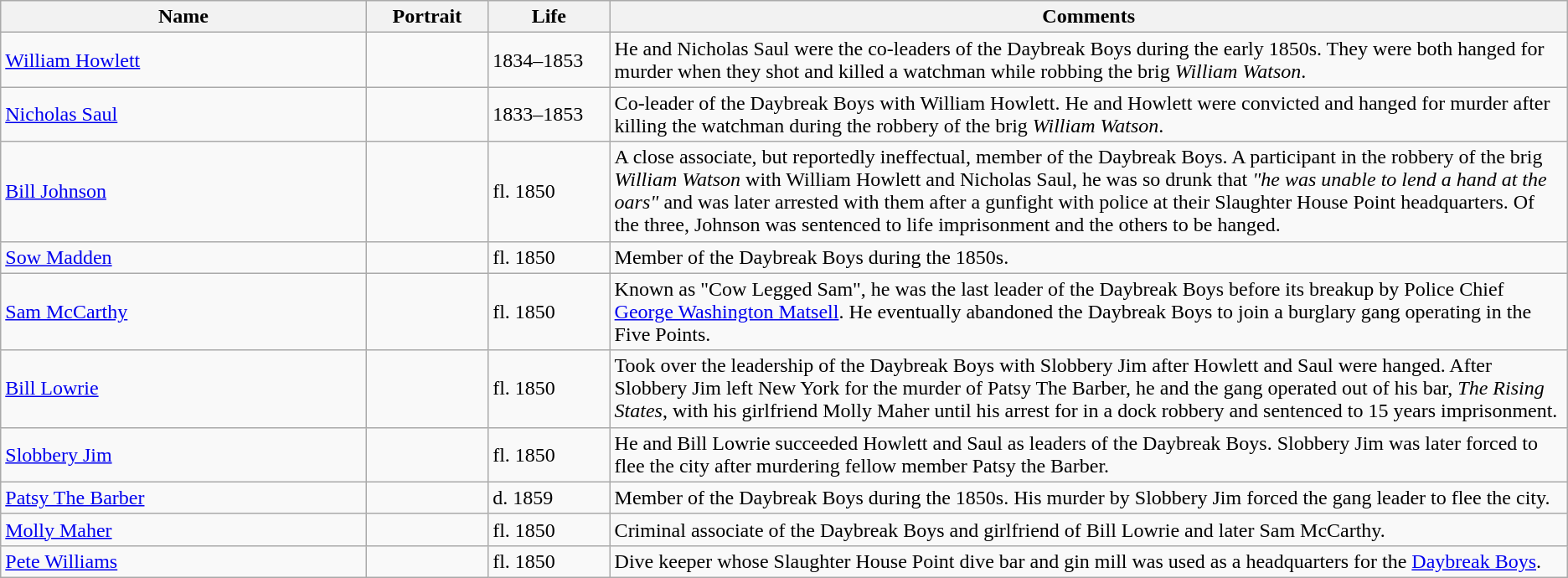<table class=wikitable>
<tr>
<th width="21%">Name</th>
<th width="7%">Portrait</th>
<th width="7%">Life</th>
<th width="55%">Comments</th>
</tr>
<tr>
<td><a href='#'>William Howlett</a></td>
<td></td>
<td>1834–1853</td>
<td>He and Nicholas Saul were the co-leaders of the Daybreak Boys during the early 1850s. They were both hanged for murder when they shot and killed a watchman while robbing the brig <em>William Watson</em>.</td>
</tr>
<tr>
<td><a href='#'>Nicholas Saul</a></td>
<td></td>
<td>1833–1853</td>
<td>Co-leader of the Daybreak Boys with William Howlett. He and Howlett were convicted and hanged for murder after killing the watchman during the robbery of the brig <em>William Watson</em>.</td>
</tr>
<tr>
<td><a href='#'>Bill Johnson</a></td>
<td></td>
<td>fl. 1850</td>
<td>A close associate, but reportedly ineffectual, member of the Daybreak Boys. A participant in the robbery of the brig <em>William Watson</em> with William Howlett and Nicholas Saul, he was so drunk that <em>"he was unable to lend a hand at the oars"</em> and was later arrested with them after a gunfight with police at their Slaughter House Point headquarters. Of the three, Johnson was sentenced to life imprisonment and the others to be hanged.</td>
</tr>
<tr>
<td><a href='#'>Sow Madden</a></td>
<td></td>
<td>fl. 1850</td>
<td>Member of the Daybreak Boys during the 1850s.</td>
</tr>
<tr>
<td><a href='#'>Sam McCarthy</a></td>
<td></td>
<td>fl. 1850</td>
<td>Known as "Cow Legged Sam", he was the last leader of the Daybreak Boys before its breakup by Police Chief <a href='#'>George Washington Matsell</a>. He eventually abandoned the Daybreak Boys to join a burglary gang operating in the Five Points.</td>
</tr>
<tr>
<td><a href='#'>Bill Lowrie</a></td>
<td></td>
<td>fl. 1850</td>
<td>Took over the leadership of the Daybreak Boys with Slobbery Jim after Howlett and Saul were hanged. After Slobbery Jim left New York for the murder of Patsy The Barber, he and the gang operated out of his bar, <em>The Rising States</em>, with his girlfriend Molly Maher until his arrest for in a dock robbery and sentenced to 15 years imprisonment.</td>
</tr>
<tr>
<td><a href='#'>Slobbery Jim</a></td>
<td></td>
<td>fl. 1850</td>
<td>He and Bill Lowrie succeeded Howlett and Saul as leaders of the Daybreak Boys. Slobbery Jim was later forced to flee the city after murdering fellow member Patsy the Barber.</td>
</tr>
<tr>
<td><a href='#'>Patsy The Barber</a></td>
<td></td>
<td>d. 1859</td>
<td>Member of the Daybreak Boys during the 1850s. His murder by Slobbery Jim forced the gang leader to flee the city.</td>
</tr>
<tr>
<td><a href='#'>Molly Maher</a></td>
<td></td>
<td>fl. 1850</td>
<td>Criminal associate of the Daybreak Boys and girlfriend of Bill Lowrie and later Sam McCarthy.</td>
</tr>
<tr>
<td><a href='#'>Pete Williams</a></td>
<td></td>
<td>fl. 1850</td>
<td>Dive keeper whose Slaughter House Point dive bar and gin mill was used as a headquarters for the <a href='#'>Daybreak Boys</a>.</td>
</tr>
</table>
